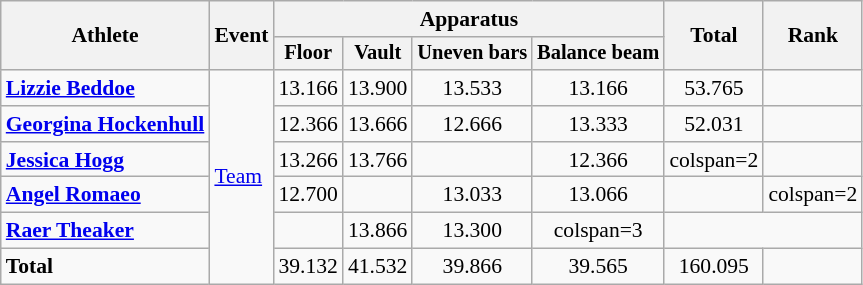<table class="wikitable" style="font-size:90%">
<tr>
<th rowspan=2>Athlete</th>
<th rowspan=2>Event</th>
<th colspan=4>Apparatus</th>
<th rowspan=2>Total</th>
<th rowspan=2>Rank</th>
</tr>
<tr style="font-size:95%">
<th>Floor</th>
<th>Vault</th>
<th>Uneven bars</th>
<th>Balance beam</th>
</tr>
<tr align=center>
<td align=left><strong><a href='#'>Lizzie Beddoe</a></strong></td>
<td align=left rowspan=6><a href='#'>Team</a></td>
<td>13.166</td>
<td>13.900</td>
<td>13.533</td>
<td>13.166</td>
<td>53.765</td>
<td></td>
</tr>
<tr align=center>
<td align=left><strong><a href='#'>Georgina Hockenhull</a></strong></td>
<td>12.366</td>
<td>13.666</td>
<td>12.666</td>
<td>13.333</td>
<td>52.031</td>
<td></td>
</tr>
<tr align=center>
<td align=left><strong><a href='#'>Jessica Hogg</a></strong></td>
<td>13.266</td>
<td>13.766</td>
<td></td>
<td>12.366</td>
<td>colspan=2 </td>
</tr>
<tr align=center>
<td align=left><strong><a href='#'>Angel Romaeo</a></strong></td>
<td>12.700</td>
<td></td>
<td>13.033</td>
<td>13.066</td>
<td></td>
<td>colspan=2 </td>
</tr>
<tr align=center>
<td align=left><strong><a href='#'>Raer Theaker</a></strong></td>
<td></td>
<td>13.866</td>
<td>13.300</td>
<td>colspan=3 </td>
</tr>
<tr align=center>
<td align=left><strong>Total</strong></td>
<td>39.132</td>
<td>41.532</td>
<td>39.866</td>
<td>39.565</td>
<td>160.095</td>
<td></td>
</tr>
</table>
